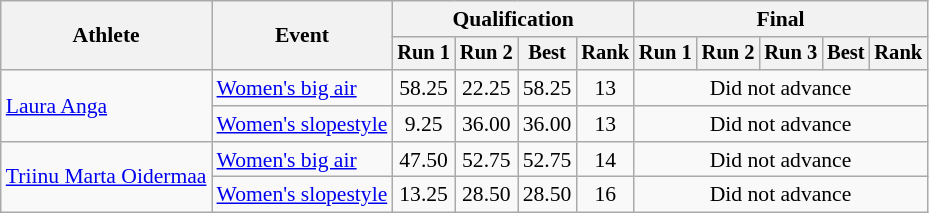<table class="wikitable" style="font-size:90%">
<tr>
<th rowspan=2>Athlete</th>
<th rowspan=2>Event</th>
<th colspan=4>Qualification</th>
<th colspan=5>Final</th>
</tr>
<tr style="font-size:95%">
<th>Run 1</th>
<th>Run 2</th>
<th>Best</th>
<th>Rank</th>
<th>Run 1</th>
<th>Run 2</th>
<th>Run 3</th>
<th>Best</th>
<th>Rank</th>
</tr>
<tr align=center>
<td align=left rowspan=2><a href='#'>Laura Anga</a></td>
<td align=left><a href='#'>Women's big air</a></td>
<td>58.25</td>
<td>22.25</td>
<td>58.25</td>
<td>13</td>
<td colspan=5>Did not advance</td>
</tr>
<tr align=center>
<td align=left><a href='#'>Women's slopestyle</a></td>
<td>9.25</td>
<td>36.00</td>
<td>36.00</td>
<td>13</td>
<td colspan=5>Did not advance</td>
</tr>
<tr align=center>
<td align=left rowspan=2><a href='#'>Triinu Marta Oidermaa</a></td>
<td align=left><a href='#'>Women's big air</a></td>
<td>47.50</td>
<td>52.75</td>
<td>52.75</td>
<td>14</td>
<td colspan=5>Did not advance</td>
</tr>
<tr align=center>
<td align=left><a href='#'>Women's slopestyle</a></td>
<td>13.25</td>
<td>28.50</td>
<td>28.50</td>
<td>16</td>
<td colspan=5>Did not advance</td>
</tr>
</table>
